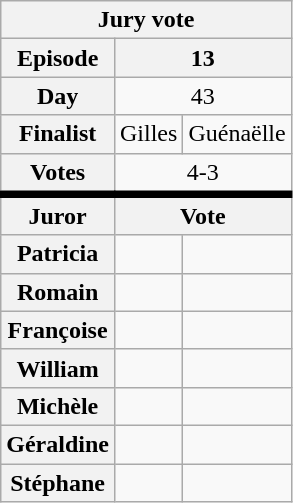<table class="wikitable" style="text-align:center">
<tr>
<th colspan="100%">Jury vote</th>
</tr>
<tr>
<th scope="row">Episode</th>
<th colspan="2">13</th>
</tr>
<tr>
<th scope="row">Day</th>
<td colspan="2">43</td>
</tr>
<tr>
<th scope="row">Finalist</th>
<td>Gilles</td>
<td>Guénaëlle</td>
</tr>
<tr>
<th scope="row">Votes</th>
<td colspan="2">4-3</td>
</tr>
<tr style="border-top:5px solid; height:0px;">
<th>Juror</th>
<th colspan="100%">Vote</th>
</tr>
<tr>
<th scope="row">Patricia</th>
<td></td>
<td></td>
</tr>
<tr>
<th scope="row">Romain</th>
<td></td>
<td></td>
</tr>
<tr>
<th scope="row">Françoise</th>
<td></td>
<td></td>
</tr>
<tr>
<th scope="row">William</th>
<td></td>
<td></td>
</tr>
<tr>
<th scope="row">Michèle</th>
<td></td>
<td></td>
</tr>
<tr>
<th scope="row">Géraldine</th>
<td></td>
<td></td>
</tr>
<tr>
<th scope="row">Stéphane</th>
<td></td>
<td></td>
</tr>
</table>
